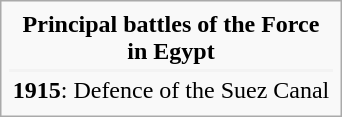<table class="infobox" width=228>
<tr>
<td align="center"><strong>Principal battles of the Force in Egypt</strong></td>
</tr>
<tr style="background-color:#f3f3f3">
<td align="center"></td>
</tr>
<tr>
<td align="center"><strong>1915</strong>: Defence of the Suez Canal</td>
</tr>
<tr style="background-color:#f3f3f3">
</tr>
</table>
